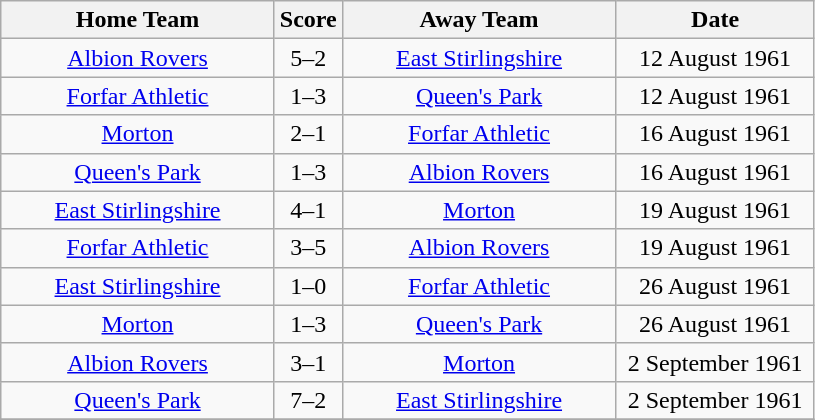<table class="wikitable" style="text-align:center;">
<tr>
<th width=175>Home Team</th>
<th width=20>Score</th>
<th width=175>Away Team</th>
<th width= 125>Date</th>
</tr>
<tr>
<td><a href='#'>Albion Rovers</a></td>
<td>5–2</td>
<td><a href='#'>East Stirlingshire</a></td>
<td>12 August 1961</td>
</tr>
<tr>
<td><a href='#'>Forfar Athletic</a></td>
<td>1–3</td>
<td><a href='#'>Queen's Park</a></td>
<td>12 August 1961</td>
</tr>
<tr>
<td><a href='#'>Morton</a></td>
<td>2–1</td>
<td><a href='#'>Forfar Athletic</a></td>
<td>16 August 1961</td>
</tr>
<tr>
<td><a href='#'>Queen's Park</a></td>
<td>1–3</td>
<td><a href='#'>Albion Rovers</a></td>
<td>16 August 1961</td>
</tr>
<tr>
<td><a href='#'>East Stirlingshire</a></td>
<td>4–1</td>
<td><a href='#'>Morton</a></td>
<td>19 August 1961</td>
</tr>
<tr>
<td><a href='#'>Forfar Athletic</a></td>
<td>3–5</td>
<td><a href='#'>Albion Rovers</a></td>
<td>19 August 1961</td>
</tr>
<tr>
<td><a href='#'>East Stirlingshire</a></td>
<td>1–0</td>
<td><a href='#'>Forfar Athletic</a></td>
<td>26 August 1961</td>
</tr>
<tr>
<td><a href='#'>Morton</a></td>
<td>1–3</td>
<td><a href='#'>Queen's Park</a></td>
<td>26 August 1961</td>
</tr>
<tr>
<td><a href='#'>Albion Rovers</a></td>
<td>3–1</td>
<td><a href='#'>Morton</a></td>
<td>2 September 1961</td>
</tr>
<tr>
<td><a href='#'>Queen's Park</a></td>
<td>7–2</td>
<td><a href='#'>East Stirlingshire</a></td>
<td>2 September 1961</td>
</tr>
<tr>
</tr>
</table>
